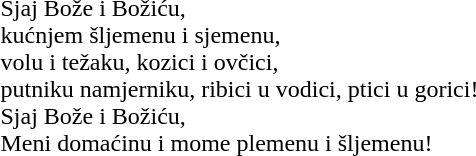<table>
<tr>
<td><br>Sjaj Bože i Božiću,<br>
kućnjem šljemenu i sjemenu,<br>
volu i težaku, kozici i ovčici,<br>
putniku namjerniku, ribici u vodici, ptici u gorici!<br>
Sjaj Bože i Božiću,<br>
Meni domaćinu i mome plemenu i šljemenu!</td>
<td><br></td>
<td></td>
</tr>
</table>
